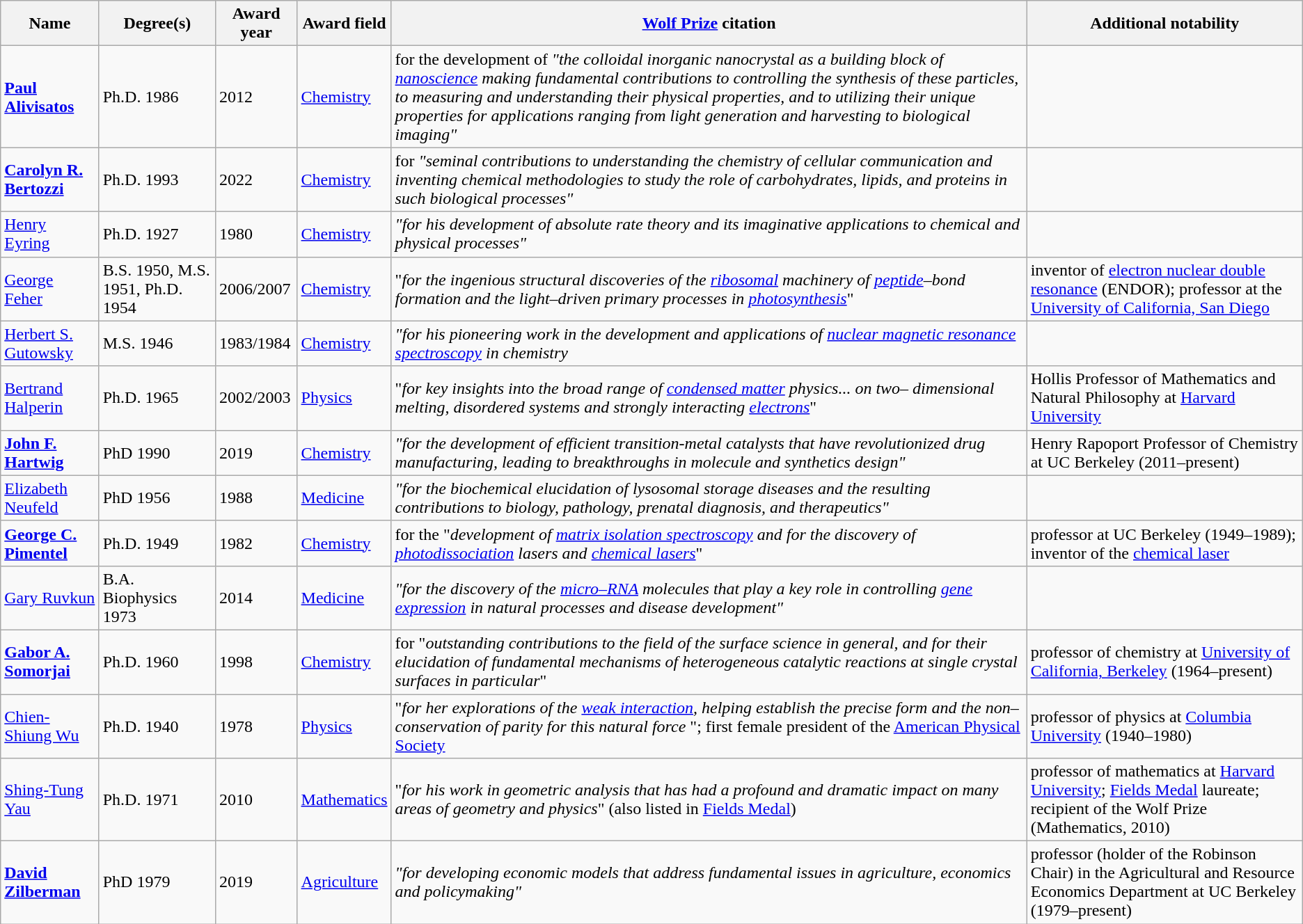<table class = "wikitable sortable"0>
<tr>
<th scope = "col">Name</th>
<th scope = "col">Degree(s)</th>
<th scope = "col">Award year</th>
<th scope = "col">Award field</th>
<th scope = "col" class="unsortable"><a href='#'>Wolf Prize</a> citation</th>
<th scope = "col" class="unsortable">Additional notability</th>
</tr>
<tr>
<td data-sort-value="Alivisatos, Paul"><strong><a href='#'>Paul Alivisatos</a></strong></td>
<td data-sort-value="phd 1986">Ph.D. 1986</td>
<td>2012</td>
<td><a href='#'>Chemistry</a></td>
<td>for the development of  <em>"the colloidal inorganic nanocrystal as a building block of <a href='#'>nanoscience</a> making fundamental contributions to controlling the synthesis of these particles, to measuring and understanding their physical properties, and to utilizing their unique properties for applications ranging from light generation and harvesting to biological imaging"</em></td>
<td></td>
</tr>
<tr>
<td data-sort-value="Bertozzi, Carolyn"><strong><a href='#'>Carolyn R. Bertozzi</a></strong></td>
<td data-sort-value="phd 1993">Ph.D. 1993</td>
<td>2022</td>
<td><a href='#'>Chemistry</a></td>
<td>for  <em>"seminal contributions to understanding the chemistry of cellular communication and inventing chemical methodologies to study the role of carbohydrates, lipids, and proteins in such biological processes"</em></td>
<td></td>
</tr>
<tr>
<td data-sort-value="Eyring, Henry"><a href='#'>Henry Eyring</a></td>
<td data-sort-value="phd 1927">Ph.D. 1927</td>
<td>1980</td>
<td><a href='#'>Chemistry</a></td>
<td><em>"for his development of absolute rate theory and its imaginative applications to chemical and physical processes"</em></td>
<td></td>
</tr>
<tr>
<td data-sort-value="Feher, George"><a href='#'>George Feher</a></td>
<td data-sort-value="b 1950 s">B.S. 1950, M.S. 1951, Ph.D. 1954</td>
<td data-sort-value="2006">2006/2007</td>
<td><a href='#'>Chemistry</a></td>
<td>"<em>for the ingenious structural discoveries of the <a href='#'>ribosomal</a> machinery of <a href='#'>peptide</a>–bond formation and the light–driven primary processes in <a href='#'>photosynthesis</a></em>"</td>
<td>inventor of <a href='#'>electron nuclear double resonance</a> (ENDOR); professor at the <a href='#'>University of California, San Diego</a></td>
</tr>
<tr>
<td data-sort-value="Gutowsky, Herbert"><a href='#'>Herbert S. Gutowsky</a></td>
<td data-sort-value="m 1946 s">M.S. 1946</td>
<td data-sort-value="1983">1983/1984</td>
<td><a href='#'>Chemistry</a></td>
<td><em>"for his pioneering work in the development and applications of <a href='#'>nuclear magnetic resonance spectroscopy</a> in chemistry</em></td>
<td></td>
</tr>
<tr>
<td data-sort-value="Halperin, Bertrand"><a href='#'>Bertrand Halperin</a></td>
<td data-sort-value="phd 1965">Ph.D. 1965</td>
<td data-sort-value="2002">2002/2003</td>
<td><a href='#'>Physics</a></td>
<td>"<em>for key insights into the broad range of <a href='#'>condensed matter</a> physics... on two– dimensional melting, disordered systems and strongly interacting <a href='#'>electrons</a></em>"</td>
<td>Hollis Professor of Mathematics and Natural Philosophy at <a href='#'>Harvard University</a></td>
</tr>
<tr>
<td data-sort-value="Hartwig, John"><strong><a href='#'>John F. Hartwig</a></strong></td>
<td data-sort-value="phd 1990">PhD 1990</td>
<td>2019</td>
<td><a href='#'>Chemistry</a></td>
<td><em>"for the development of efficient transition-metal catalysts that have revolutionized drug manufacturing, leading to breakthroughs in molecule and synthetics design"</em></td>
<td>Henry Rapoport Professor of Chemistry at UC Berkeley (2011–present)</td>
</tr>
<tr>
<td data-sort-value="Neufeld, Elizabeth"><a href='#'>Elizabeth Neufeld</a></td>
<td data-sort-value="phd 1956">PhD 1956</td>
<td>1988</td>
<td><a href='#'>Medicine</a></td>
<td><em>"for the biochemical elucidation of lysosomal storage diseases and the resulting contributions to biology, pathology, prenatal diagnosis, and therapeutics"</em></td>
<td></td>
</tr>
<tr>
<td data-sort-value="Pimentel, George"><strong><a href='#'>George C. Pimentel</a></strong></td>
<td data-sort-value="phd 1949">Ph.D. 1949</td>
<td>1982</td>
<td><a href='#'>Chemistry</a></td>
<td>for the "<em>development of <a href='#'>matrix isolation spectroscopy</a> and for the discovery of <a href='#'>photodissociation</a> lasers and <a href='#'>chemical lasers</a></em>"</td>
<td>professor at UC Berkeley (1949–1989); inventor of the <a href='#'>chemical laser</a></td>
</tr>
<tr>
<td data-sort-value="Ruvkun, Gary"><a href='#'>Gary Ruvkun</a></td>
<td data-sort-value="b 1973 a">B.A. Biophysics 1973</td>
<td>2014</td>
<td><a href='#'>Medicine</a></td>
<td><em>"for the discovery of the <a href='#'>micro–RNA</a> molecules that play a key role in controlling <a href='#'>gene expression</a> in natural processes and disease development"</em></td>
<td></td>
</tr>
<tr>
<td data-sort-value="Somorjai, Gabor"><strong><a href='#'>Gabor A. Somorjai</a></strong></td>
<td data-sort-value="phd 1960">Ph.D. 1960</td>
<td>1998</td>
<td><a href='#'>Chemistry</a></td>
<td>for "<em>outstanding contributions to the field of the surface science in general, and for their elucidation of fundamental mechanisms of heterogeneous catalytic reactions at single crystal surfaces in particular</em>"</td>
<td>professor of chemistry at <a href='#'>University of California, Berkeley</a> (1964–present)</td>
</tr>
<tr>
<td data-sort-value="Wu,Chien-Shiung"><a href='#'>Chien-Shiung Wu</a></td>
<td data-sort-value="phd 1940">Ph.D. 1940</td>
<td>1978</td>
<td><a href='#'>Physics</a></td>
<td>"<em>for her explorations of the <a href='#'>weak interaction</a>, helping establish the precise form and the non–conservation of parity for this natural force </em>"; first female president of the <a href='#'>American Physical Society</a></td>
<td>professor of physics at <a href='#'>Columbia University</a> (1940–1980)</td>
</tr>
<tr>
<td data-sort-value="Yau,Shing–Tung"><a href='#'>Shing-Tung Yau</a></td>
<td data-sort-value="phd 1971">Ph.D. 1971</td>
<td>2010</td>
<td><a href='#'>Mathematics</a></td>
<td>"<em>for his work in geometric analysis that has had a profound and dramatic impact on many areas of geometry and physics</em>" (also listed in <a href='#'>Fields Medal</a>)</td>
<td>professor of mathematics at <a href='#'>Harvard University</a>; <a href='#'>Fields Medal</a> laureate; recipient of the Wolf Prize (Mathematics, 2010)</td>
</tr>
<tr>
<td data-sort-value="Zilberman, David"><strong><a href='#'>David Zilberman</a></strong></td>
<td data-sort-value="phd 1979">PhD 1979</td>
<td>2019</td>
<td><a href='#'>Agriculture</a></td>
<td><em>"for developing economic models that address fundamental issues in agriculture, economics and policymaking"</em></td>
<td>professor (holder of the Robinson Chair) in the Agricultural and Resource Economics Department at UC Berkeley (1979–present)</td>
</tr>
</table>
